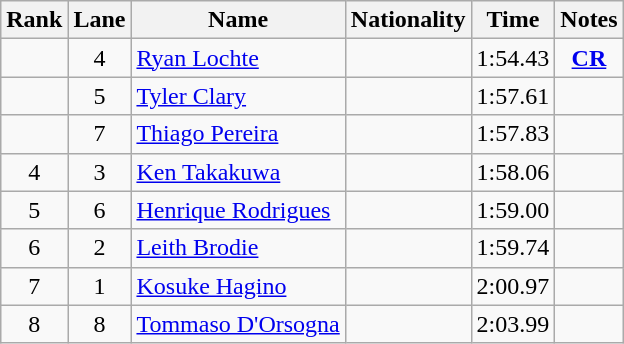<table class="wikitable sortable" style="text-align:center">
<tr>
<th>Rank</th>
<th>Lane</th>
<th>Name</th>
<th>Nationality</th>
<th>Time</th>
<th>Notes</th>
</tr>
<tr>
<td></td>
<td>4</td>
<td align=left><a href='#'>Ryan Lochte</a></td>
<td align=left></td>
<td>1:54.43</td>
<td><strong><a href='#'>CR</a></strong></td>
</tr>
<tr>
<td></td>
<td>5</td>
<td align=left><a href='#'>Tyler Clary</a></td>
<td align=left></td>
<td>1:57.61</td>
<td></td>
</tr>
<tr>
<td></td>
<td>7</td>
<td align=left><a href='#'>Thiago Pereira</a></td>
<td align=left></td>
<td>1:57.83</td>
<td></td>
</tr>
<tr>
<td>4</td>
<td>3</td>
<td align=left><a href='#'>Ken Takakuwa</a></td>
<td align=left></td>
<td>1:58.06</td>
<td></td>
</tr>
<tr>
<td>5</td>
<td>6</td>
<td align=left><a href='#'>Henrique Rodrigues</a></td>
<td align=left></td>
<td>1:59.00</td>
<td></td>
</tr>
<tr>
<td>6</td>
<td>2</td>
<td align=left><a href='#'>Leith Brodie</a></td>
<td align=left></td>
<td>1:59.74</td>
<td></td>
</tr>
<tr>
<td>7</td>
<td>1</td>
<td align=left><a href='#'>Kosuke Hagino</a></td>
<td align=left></td>
<td>2:00.97</td>
<td></td>
</tr>
<tr>
<td>8</td>
<td>8</td>
<td align=left><a href='#'>Tommaso D'Orsogna</a></td>
<td align=left></td>
<td>2:03.99</td>
<td></td>
</tr>
</table>
